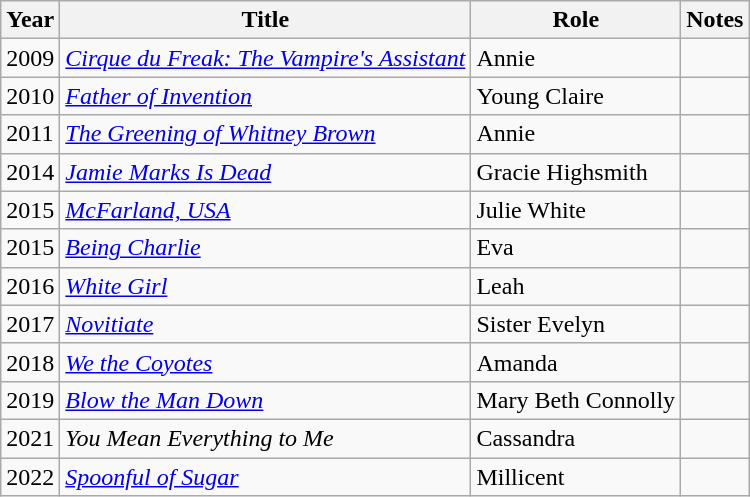<table class="wikitable sortable">
<tr>
<th>Year</th>
<th>Title</th>
<th>Role</th>
<th class="unsortable">Notes</th>
</tr>
<tr>
<td>2009</td>
<td><em><a href='#'>Cirque du Freak: The Vampire's Assistant</a></em></td>
<td>Annie</td>
<td></td>
</tr>
<tr>
<td>2010</td>
<td><em><a href='#'>Father of Invention</a></em></td>
<td>Young Claire</td>
<td></td>
</tr>
<tr>
<td>2011</td>
<td><em><a href='#'>The Greening of Whitney Brown</a></em></td>
<td>Annie</td>
<td></td>
</tr>
<tr>
<td>2014</td>
<td><em><a href='#'>Jamie Marks Is Dead</a></em></td>
<td>Gracie Highsmith</td>
<td></td>
</tr>
<tr>
<td>2015</td>
<td><em><a href='#'>McFarland, USA</a></em></td>
<td>Julie White</td>
<td></td>
</tr>
<tr>
<td>2015</td>
<td><em><a href='#'>Being Charlie</a></em></td>
<td>Eva</td>
<td></td>
</tr>
<tr>
<td>2016</td>
<td><em><a href='#'>White Girl</a></em></td>
<td>Leah</td>
<td></td>
</tr>
<tr>
<td>2017</td>
<td><em><a href='#'>Novitiate</a></em></td>
<td>Sister Evelyn</td>
<td></td>
</tr>
<tr>
<td>2018</td>
<td><em><a href='#'>We the Coyotes</a></em></td>
<td>Amanda</td>
<td></td>
</tr>
<tr>
<td>2019</td>
<td><em><a href='#'>Blow the Man Down</a></em></td>
<td>Mary Beth Connolly</td>
<td></td>
</tr>
<tr>
<td>2021</td>
<td><em>You Mean Everything to Me</em></td>
<td>Cassandra</td>
<td></td>
</tr>
<tr>
<td>2022</td>
<td><em><a href='#'>Spoonful of Sugar</a></em></td>
<td>Millicent</td>
<td></td>
</tr>
</table>
